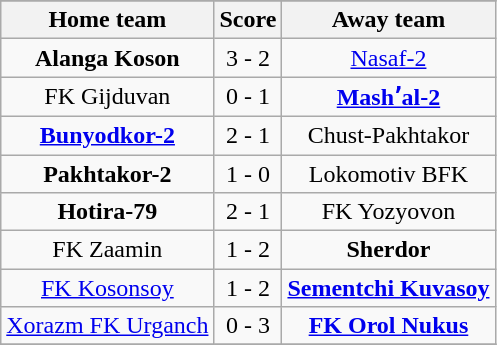<table class="wikitable" style="text-align: center">
<tr>
</tr>
<tr>
<th>Home team</th>
<th>Score</th>
<th>Away team</th>
</tr>
<tr>
<td><strong>Alanga Koson</strong></td>
<td>3 - 2</td>
<td><a href='#'>Nasaf-2</a></td>
</tr>
<tr>
<td>FK Gijduvan</td>
<td>0 - 1</td>
<td><strong><a href='#'>Mashʼal-2</a></strong></td>
</tr>
<tr>
<td><strong><a href='#'>Bunyodkor-2</a></strong></td>
<td>2 - 1</td>
<td>Chust-Pakhtakor</td>
</tr>
<tr>
<td><strong>Pakhtakor-2</strong></td>
<td>1 - 0</td>
<td>Lokomotiv BFK</td>
</tr>
<tr>
<td><strong>Hotira-79</strong></td>
<td>2 - 1</td>
<td>FK Yozyovon</td>
</tr>
<tr>
<td>FK Zaamin</td>
<td>1 - 2</td>
<td><strong>Sherdor</strong></td>
</tr>
<tr>
<td><a href='#'>FK Kosonsoy</a></td>
<td>1 - 2</td>
<td><strong><a href='#'>Sementchi Kuvasoy</a></strong></td>
</tr>
<tr>
<td><a href='#'>Xorazm FK Urganch</a></td>
<td>0 - 3</td>
<td><strong><a href='#'>FK Orol Nukus</a></strong></td>
</tr>
<tr>
</tr>
</table>
